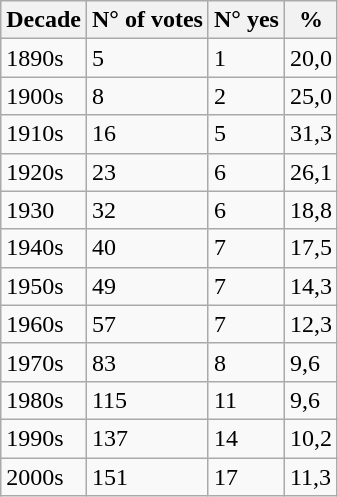<table class="wikitable">
<tr>
<th>Decade</th>
<th>N° of votes</th>
<th>N° yes</th>
<th>%</th>
</tr>
<tr>
<td>1890s</td>
<td>5</td>
<td>1</td>
<td>20,0</td>
</tr>
<tr>
<td>1900s</td>
<td>8</td>
<td>2</td>
<td>25,0</td>
</tr>
<tr>
<td>1910s</td>
<td>16</td>
<td>5</td>
<td>31,3</td>
</tr>
<tr>
<td>1920s</td>
<td>23</td>
<td>6</td>
<td>26,1</td>
</tr>
<tr>
<td>1930</td>
<td>32</td>
<td>6</td>
<td>18,8</td>
</tr>
<tr>
<td>1940s</td>
<td>40</td>
<td>7</td>
<td>17,5</td>
</tr>
<tr>
<td>1950s</td>
<td>49</td>
<td>7</td>
<td>14,3</td>
</tr>
<tr>
<td>1960s</td>
<td>57</td>
<td>7</td>
<td>12,3</td>
</tr>
<tr>
<td>1970s</td>
<td>83</td>
<td>8</td>
<td>9,6</td>
</tr>
<tr>
<td>1980s</td>
<td>115</td>
<td>11</td>
<td>9,6</td>
</tr>
<tr>
<td>1990s</td>
<td>137</td>
<td>14</td>
<td>10,2</td>
</tr>
<tr>
<td>2000s</td>
<td>151</td>
<td>17</td>
<td>11,3</td>
</tr>
</table>
